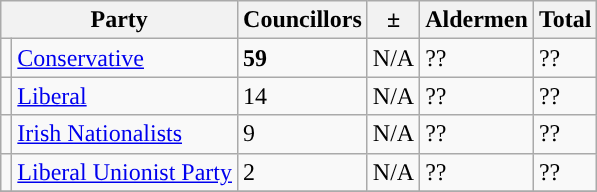<table class="wikitable">
<tr>
<th colspan="2">Party</th>
<th>Councillors</th>
<th>  ±  </th>
<th>Aldermen</th>
<th>Total</th>
</tr>
<tr>
<td style="background-color: "></td>
<td><a href='#'>Conservative</a></td>
<td><strong>59</strong></td>
<td>N/A</td>
<td>??</td>
<td>??</td>
</tr>
<tr>
<td style="background-color: "></td>
<td><a href='#'>Liberal</a></td>
<td>14</td>
<td>N/A</td>
<td>??</td>
<td>??</td>
</tr>
<tr>
<td style="background-color: "></td>
<td><a href='#'>Irish Nationalists</a></td>
<td>9</td>
<td>N/A</td>
<td>??</td>
<td>??</td>
</tr>
<tr>
<td style="background-color: "></td>
<td><a href='#'>Liberal Unionist Party</a></td>
<td>2</td>
<td>N/A</td>
<td>??</td>
<td>??</td>
</tr>
<tr>
</tr>
</table>
